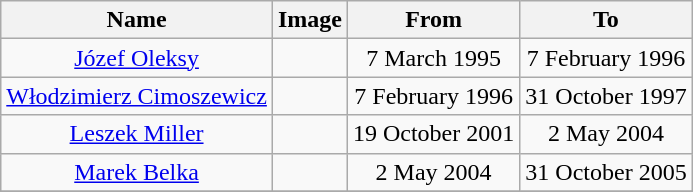<table class="wikitable plainrowheaders" style="text-align:center;">
<tr>
<th>Name</th>
<th>Image</th>
<th>From</th>
<th>To</th>
</tr>
<tr>
<td><a href='#'>Józef Oleksy</a></td>
<td></td>
<td>7 March 1995</td>
<td>7 February 1996</td>
</tr>
<tr>
<td><a href='#'>Włodzimierz Cimoszewicz</a></td>
<td></td>
<td>7 February 1996</td>
<td>31 October 1997</td>
</tr>
<tr>
<td><a href='#'>Leszek Miller</a></td>
<td></td>
<td>19 October 2001</td>
<td>2 May 2004</td>
</tr>
<tr>
<td><a href='#'>Marek Belka</a></td>
<td></td>
<td>2 May 2004</td>
<td>31 October 2005</td>
</tr>
<tr>
</tr>
</table>
